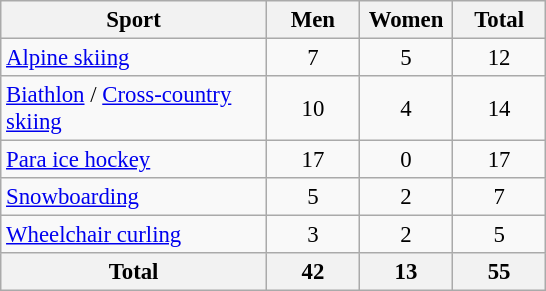<table class="sortable wikitable" style="text-align:center; font-size: 95%">
<tr>
<th width=170>Sport</th>
<th width=55>Men</th>
<th width=55>Women</th>
<th width=55>Total</th>
</tr>
<tr>
<td align=left><a href='#'>Alpine skiing</a></td>
<td>7</td>
<td>5</td>
<td>12</td>
</tr>
<tr>
<td align=left><a href='#'>Biathlon</a> / <a href='#'>Cross-country skiing</a></td>
<td>10</td>
<td>4</td>
<td>14</td>
</tr>
<tr>
<td align=left><a href='#'>Para ice hockey</a></td>
<td>17</td>
<td>0</td>
<td>17</td>
</tr>
<tr>
<td align=left><a href='#'>Snowboarding</a></td>
<td>5</td>
<td>2</td>
<td>7</td>
</tr>
<tr>
<td align=left><a href='#'>Wheelchair curling</a></td>
<td>3</td>
<td>2</td>
<td>5</td>
</tr>
<tr>
<th>Total</th>
<th>42</th>
<th>13</th>
<th>55</th>
</tr>
</table>
